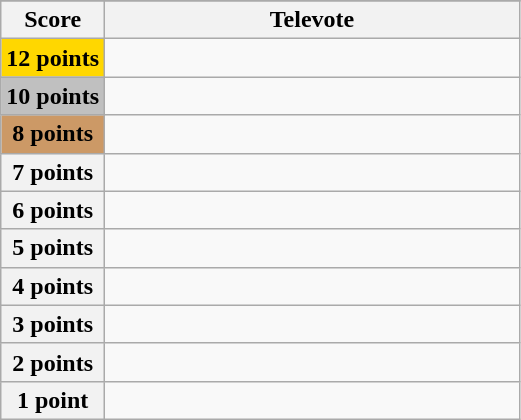<table class="wikitable">
<tr>
</tr>
<tr>
<th scope="col" width="20%">Score</th>
<th scope="col" width="80%">Televote</th>
</tr>
<tr>
<th scope="row" style="background:gold">12 points</th>
<td></td>
</tr>
<tr>
<th scope="row" style="background:silver">10 points</th>
<td></td>
</tr>
<tr>
<th scope="row" style="background:#CC9966">8 points</th>
<td></td>
</tr>
<tr>
<th scope="row">7 points</th>
<td></td>
</tr>
<tr>
<th scope="row">6 points</th>
<td></td>
</tr>
<tr>
<th scope="row">5 points</th>
<td></td>
</tr>
<tr>
<th scope="row">4 points</th>
<td></td>
</tr>
<tr>
<th scope="row">3 points</th>
<td></td>
</tr>
<tr>
<th scope="row">2 points</th>
<td></td>
</tr>
<tr>
<th scope="row">1 point</th>
<td></td>
</tr>
</table>
